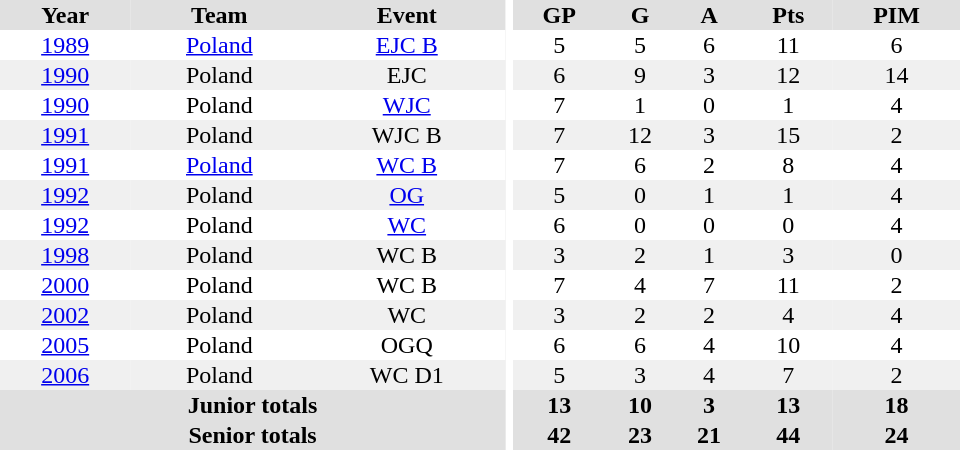<table border="0" cellpadding="1" cellspacing="0" ID="Table3" style="text-align:center; width:40em">
<tr bgcolor="#e0e0e0">
<th>Year</th>
<th>Team</th>
<th>Event</th>
<th rowspan="102" bgcolor="#ffffff"></th>
<th>GP</th>
<th>G</th>
<th>A</th>
<th>Pts</th>
<th>PIM</th>
</tr>
<tr>
<td><a href='#'>1989</a></td>
<td><a href='#'>Poland</a></td>
<td><a href='#'>EJC B</a></td>
<td>5</td>
<td>5</td>
<td>6</td>
<td>11</td>
<td>6</td>
</tr>
<tr bgcolor="#f0f0f0">
<td><a href='#'>1990</a></td>
<td>Poland</td>
<td>EJC</td>
<td>6</td>
<td>9</td>
<td>3</td>
<td>12</td>
<td>14</td>
</tr>
<tr>
<td><a href='#'>1990</a></td>
<td>Poland</td>
<td><a href='#'>WJC</a></td>
<td>7</td>
<td>1</td>
<td>0</td>
<td>1</td>
<td>4</td>
</tr>
<tr bgcolor="#f0f0f0">
<td><a href='#'>1991</a></td>
<td>Poland</td>
<td>WJC B</td>
<td>7</td>
<td>12</td>
<td>3</td>
<td>15</td>
<td>2</td>
</tr>
<tr>
<td><a href='#'>1991</a></td>
<td><a href='#'>Poland</a></td>
<td><a href='#'>WC B</a></td>
<td>7</td>
<td>6</td>
<td>2</td>
<td>8</td>
<td>4</td>
</tr>
<tr bgcolor="#f0f0f0">
<td><a href='#'>1992</a></td>
<td>Poland</td>
<td><a href='#'>OG</a></td>
<td>5</td>
<td>0</td>
<td>1</td>
<td>1</td>
<td>4</td>
</tr>
<tr>
<td><a href='#'>1992</a></td>
<td>Poland</td>
<td><a href='#'>WC</a></td>
<td>6</td>
<td>0</td>
<td>0</td>
<td>0</td>
<td>4</td>
</tr>
<tr bgcolor="#f0f0f0">
<td><a href='#'>1998</a></td>
<td>Poland</td>
<td>WC B</td>
<td>3</td>
<td>2</td>
<td>1</td>
<td>3</td>
<td>0</td>
</tr>
<tr>
<td><a href='#'>2000</a></td>
<td>Poland</td>
<td>WC B</td>
<td>7</td>
<td>4</td>
<td>7</td>
<td>11</td>
<td>2</td>
</tr>
<tr bgcolor="#f0f0f0">
<td><a href='#'>2002</a></td>
<td>Poland</td>
<td>WC</td>
<td>3</td>
<td>2</td>
<td>2</td>
<td>4</td>
<td>4</td>
</tr>
<tr>
<td><a href='#'>2005</a></td>
<td>Poland</td>
<td>OGQ</td>
<td>6</td>
<td>6</td>
<td>4</td>
<td>10</td>
<td>4</td>
</tr>
<tr bgcolor="#f0f0f0">
<td><a href='#'>2006</a></td>
<td>Poland</td>
<td>WC D1</td>
<td>5</td>
<td>3</td>
<td>4</td>
<td>7</td>
<td>2</td>
</tr>
<tr bgcolor="#e0e0e0">
<th colspan=3>Junior totals</th>
<th>13</th>
<th>10</th>
<th>3</th>
<th>13</th>
<th>18</th>
</tr>
<tr bgcolor="#e0e0e0">
<th colspan=3>Senior totals</th>
<th>42</th>
<th>23</th>
<th>21</th>
<th>44</th>
<th>24</th>
</tr>
</table>
